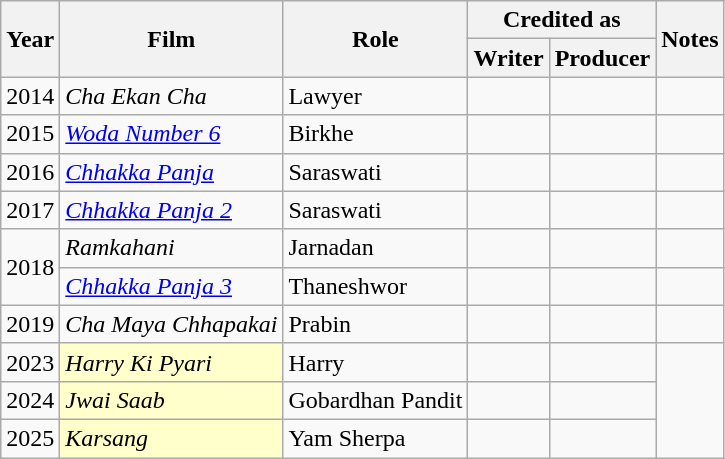<table class="wikitable">
<tr>
<th rowspan="2" scope="col">Year</th>
<th rowspan="2" scope="col">Film</th>
<th rowspan="2" scope="col">Role</th>
<th colspan="2">Credited as</th>
<th rowspan="2" scope="col">Notes</th>
</tr>
<tr>
<th>Writer</th>
<th>Producer</th>
</tr>
<tr>
<td>2014</td>
<td><em>Cha Ekan Cha</em></td>
<td>Lawyer</td>
<td></td>
<td></td>
<td></td>
</tr>
<tr>
<td>2015</td>
<td><em><a href='#'>Woda Number 6</a></em></td>
<td>Birkhe</td>
<td></td>
<td></td>
<td></td>
</tr>
<tr>
<td>2016</td>
<td><em><a href='#'>Chhakka Panja</a></em></td>
<td>Saraswati</td>
<td></td>
<td></td>
<td></td>
</tr>
<tr>
<td>2017</td>
<td><em><a href='#'>Chhakka Panja 2</a></em></td>
<td>Saraswati</td>
<td></td>
<td></td>
<td></td>
</tr>
<tr>
<td rowspan="2">2018</td>
<td><em>Ramkahani</em></td>
<td>Jarnadan</td>
<td></td>
<td></td>
<td></td>
</tr>
<tr>
<td><em><a href='#'>Chhakka Panja 3</a></em></td>
<td>Thaneshwor</td>
<td></td>
<td></td>
</tr>
<tr>
<td>2019</td>
<td><em>Cha Maya Chhapakai</em></td>
<td>Prabin</td>
<td></td>
<td></td>
<td></td>
</tr>
<tr>
<td>2023</td>
<td style="text-align:left; background:#ffc;"><em>Harry Ki Pyari</em> </td>
<td>Harry</td>
<td></td>
<td></td>
</tr>
<tr>
<td>2024</td>
<td style="text-align:left; background:#ffc;"><em>Jwai Saab</em> </td>
<td>Gobardhan Pandit</td>
<td></td>
<td></td>
</tr>
<tr>
<td>2025</td>
<td style="text-align:left; background:#ffc;"><em>Karsang</em> </td>
<td>Yam Sherpa</td>
<td></td>
<td></td>
</tr>
</table>
